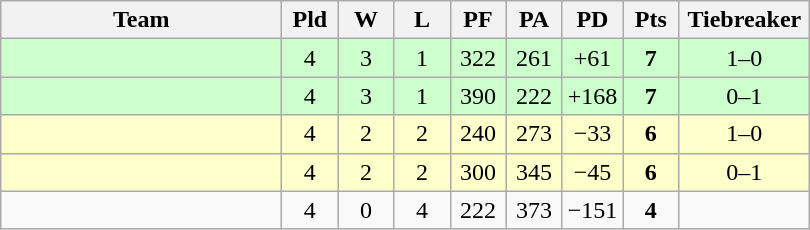<table class=wikitable style="text-align:center">
<tr>
<th width=180>Team</th>
<th width=30>Pld</th>
<th width=30>W</th>
<th width=30>L</th>
<th width=30>PF</th>
<th width=30>PA</th>
<th width=30>PD</th>
<th width=30>Pts</th>
<th width=80>Tiebreaker</th>
</tr>
<tr bgcolor="#ccffcc">
<td align="left"></td>
<td>4</td>
<td>3</td>
<td>1</td>
<td>322</td>
<td>261</td>
<td>+61</td>
<td><strong>7</strong></td>
<td>1–0</td>
</tr>
<tr bgcolor="#ccffcc">
<td align="left"></td>
<td>4</td>
<td>3</td>
<td>1</td>
<td>390</td>
<td>222</td>
<td>+168</td>
<td><strong>7</strong></td>
<td>0–1</td>
</tr>
<tr bgcolor="ffffcc">
<td align="left"></td>
<td>4</td>
<td>2</td>
<td>2</td>
<td>240</td>
<td>273</td>
<td>−33</td>
<td><strong>6</strong></td>
<td>1–0</td>
</tr>
<tr bgcolor="ffffcc">
<td align="left"></td>
<td>4</td>
<td>2</td>
<td>2</td>
<td>300</td>
<td>345</td>
<td>−45</td>
<td><strong>6</strong></td>
<td>0–1</td>
</tr>
<tr>
<td align="left"></td>
<td>4</td>
<td>0</td>
<td>4</td>
<td>222</td>
<td>373</td>
<td>−151</td>
<td><strong>4</strong></td>
<td></td>
</tr>
</table>
